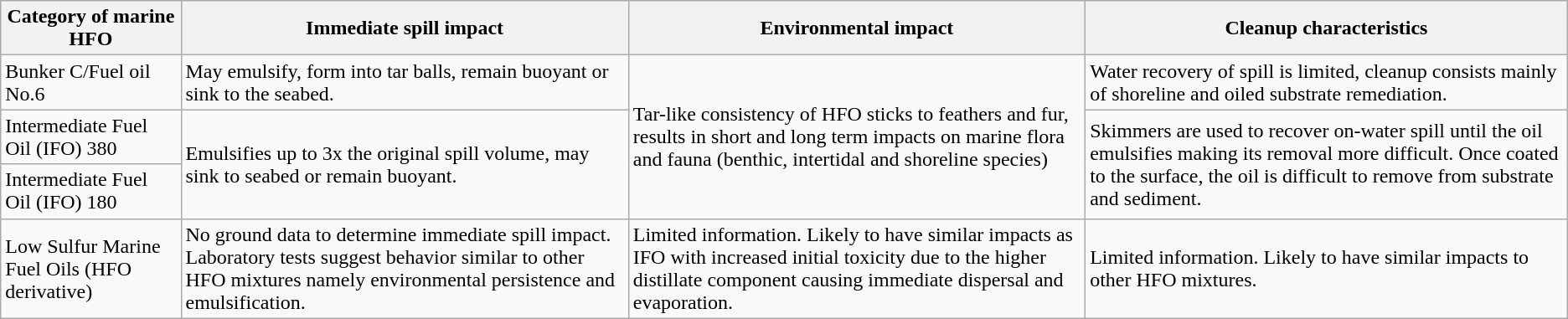<table class="wikitable">
<tr>
<th>Category of marine HFO</th>
<th>Immediate spill impact</th>
<th>Environmental impact</th>
<th>Cleanup characteristics</th>
</tr>
<tr>
<td>Bunker C/Fuel oil No.6</td>
<td>May emulsify, form into tar balls, remain buoyant or sink to the seabed.</td>
<td rowspan="3">Tar-like consistency of HFO sticks to feathers and fur, results in short and long term impacts on marine flora and fauna (benthic, intertidal and shoreline species)</td>
<td>Water recovery of spill is limited, cleanup consists mainly of shoreline and oiled substrate remediation.</td>
</tr>
<tr>
<td>Intermediate Fuel Oil (IFO) 380</td>
<td rowspan="2">Emulsifies up to 3x the original spill volume, may sink to seabed or remain buoyant.</td>
<td rowspan="2">Skimmers are used to recover on-water spill until the oil emulsifies making its removal more difficult. Once coated to the surface, the oil is difficult to remove from substrate and sediment.</td>
</tr>
<tr>
<td>Intermediate Fuel Oil (IFO) 180</td>
</tr>
<tr>
<td>Low Sulfur Marine Fuel Oils (HFO derivative)</td>
<td>No ground data to determine immediate spill impact. Laboratory tests suggest behavior similar to other HFO mixtures namely environmental persistence and emulsification.</td>
<td>Limited information. Likely to have similar impacts as IFO with increased initial toxicity due to the higher distillate component causing immediate dispersal and evaporation.</td>
<td>Limited information. Likely to have similar impacts to other HFO mixtures.</td>
</tr>
</table>
